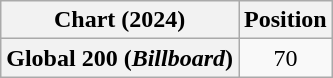<table class="wikitable plainrowheaders" style="text-align:center">
<tr>
<th scope="col">Chart (2024)</th>
<th scope="col">Position</th>
</tr>
<tr>
<th scope="row">Global 200 (<em>Billboard</em>)</th>
<td>70</td>
</tr>
</table>
